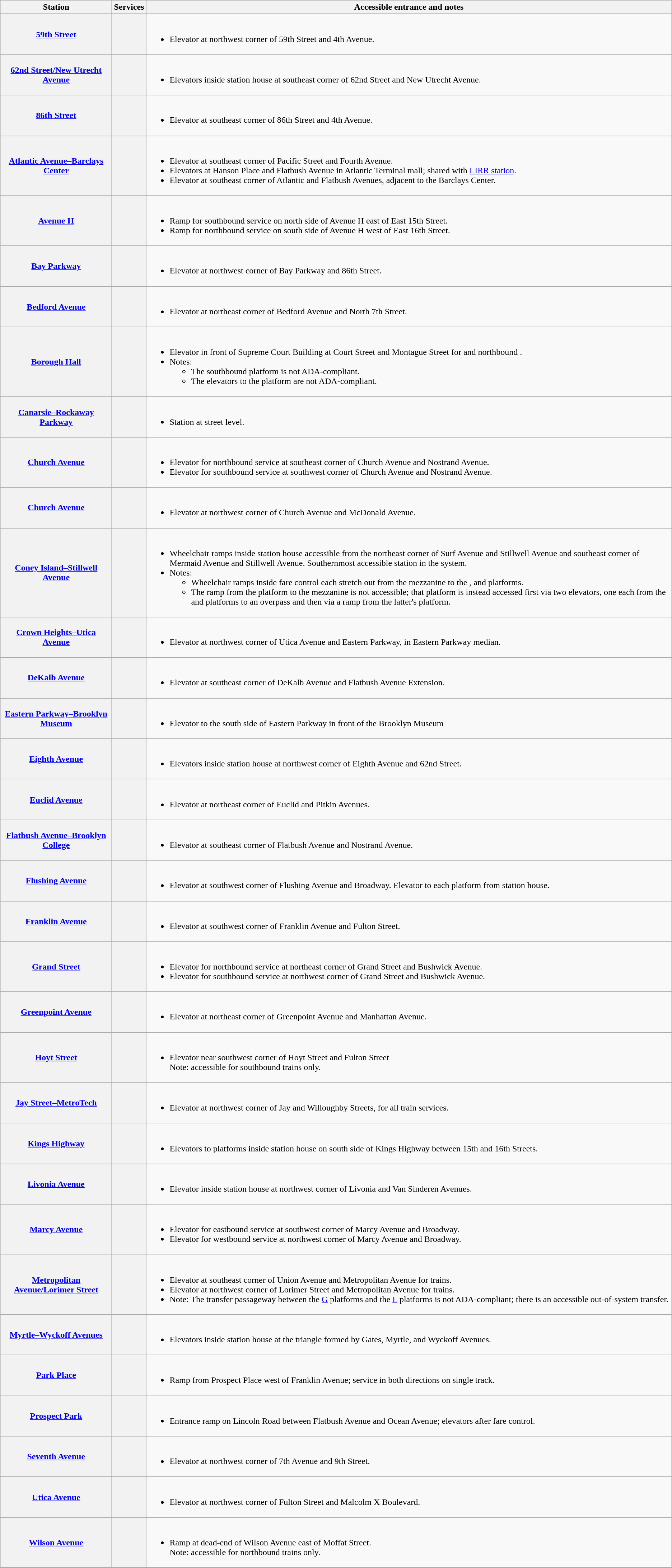<table class="wikitable mw-collapsible sortable">
<tr>
<th>Station</th>
<th>Services</th>
<th class="unsortable">Accessible entrance and notes</th>
</tr>
<tr>
<th><a href='#'>59th Street</a></th>
<th></th>
<td><br><ul><li>Elevator at northwest corner of 59th Street and 4th Avenue.</li></ul></td>
</tr>
<tr>
<th><a href='#'>62nd Street/New Utrecht Avenue</a></th>
<th></th>
<td><br><ul><li>Elevators inside station house at southeast corner of 62nd Street and New Utrecht Avenue.</li></ul></td>
</tr>
<tr>
<th><a href='#'>86th Street</a></th>
<th></th>
<td><br><ul><li>Elevator at southeast corner of 86th Street and 4th Avenue.</li></ul></td>
</tr>
<tr>
<th><a href='#'>Atlantic Avenue–Barclays Center</a></th>
<th><br><br></th>
<td><br><ul><li>Elevator at southeast corner of Pacific Street and Fourth Avenue.</li><li>Elevators at Hanson Place and Flatbush Avenue in Atlantic Terminal mall; shared with <a href='#'>LIRR station</a>.</li><li>Elevator at southeast corner of Atlantic and Flatbush Avenues, adjacent to the Barclays Center.</li></ul></td>
</tr>
<tr>
<th><a href='#'>Avenue H</a></th>
<th></th>
<td><br><ul><li>Ramp for southbound service on north side of Avenue H east of East 15th Street.</li><li>Ramp for northbound service on south side of Avenue H west of East 16th Street.</li></ul></td>
</tr>
<tr>
<th><a href='#'>Bay Parkway</a></th>
<th></th>
<td><br><ul><li>Elevator at northwest corner of Bay Parkway and 86th Street.</li></ul></td>
</tr>
<tr>
<th><a href='#'>Bedford Avenue</a></th>
<th></th>
<td><br><ul><li>Elevator at northeast corner of Bedford Avenue and North 7th Street.</li></ul></td>
</tr>
<tr>
<th><a href='#'>Borough Hall</a></th>
<th></th>
<td><br><ul><li>Elevator in front of Supreme Court Building at Court Street and Montague Street for  and northbound .</li><li>Notes:<ul><li>The southbound  platform is not ADA-compliant.</li><li>The elevators to the  platform are not ADA-compliant.</li></ul></li></ul></td>
</tr>
<tr>
<th><a href='#'>Canarsie–Rockaway Parkway</a></th>
<th></th>
<td><br><ul><li>Station at street level.</li></ul></td>
</tr>
<tr>
<th><a href='#'>Church Avenue</a></th>
<th></th>
<td><br><ul><li>Elevator for northbound service at southeast corner of Church Avenue and Nostrand Avenue.</li><li>Elevator for southbound service at southwest corner of Church Avenue and Nostrand Avenue.</li></ul></td>
</tr>
<tr>
<th><a href='#'>Church Avenue</a></th>
<th></th>
<td><br><ul><li>Elevator at northwest corner of Church Avenue and McDonald Avenue.</li></ul></td>
</tr>
<tr>
<th><a href='#'>Coney Island–Stillwell Avenue</a></th>
<th></th>
<td><br><ul><li>Wheelchair ramps inside station house accessible from the northeast corner of Surf Avenue and Stillwell Avenue and southeast corner of Mermaid Avenue and Stillwell Avenue. Southernmost accessible station in the system.</li><li>Notes:<ul><li>Wheelchair ramps inside fare control each stretch out from the mezzanine to the ,  and  platforms.</li><li>The ramp from the  platform to the mezzanine is not accessible; that platform is instead accessed first via two elevators, one each from the  and  platforms to an overpass and then via a ramp from the latter's platform.</li></ul></li></ul></td>
</tr>
<tr>
<th><a href='#'>Crown Heights–Utica Avenue</a></th>
<th></th>
<td><br><ul><li>Elevator at northwest corner of Utica Avenue and Eastern Parkway, in Eastern Parkway median.</li></ul></td>
</tr>
<tr>
<th><a href='#'>DeKalb Avenue</a></th>
<th></th>
<td><br><ul><li>Elevator at southeast corner of DeKalb Avenue and Flatbush Avenue Extension.</li></ul></td>
</tr>
<tr>
<th><a href='#'>Eastern Parkway–Brooklyn Museum</a></th>
<th></th>
<td><br><ul><li>Elevator to the south side of Eastern Parkway in front of the Brooklyn Museum</li></ul></td>
</tr>
<tr>
<th><a href='#'>Eighth Avenue</a></th>
<th></th>
<td><br><ul><li>Elevators inside station house at northwest corner of Eighth Avenue and 62nd Street.</li></ul></td>
</tr>
<tr>
<th><a href='#'>Euclid Avenue</a></th>
<th></th>
<td><br><ul><li>Elevator at northeast corner of Euclid and Pitkin Avenues.</li></ul></td>
</tr>
<tr>
<th><a href='#'>Flatbush Avenue–Brooklyn College</a></th>
<th></th>
<td><br><ul><li>Elevator at southeast corner of Flatbush Avenue and Nostrand Avenue.</li></ul></td>
</tr>
<tr>
<th><a href='#'>Flushing Avenue</a></th>
<th></th>
<td><br><ul><li>Elevator at southwest corner of Flushing Avenue and Broadway. Elevator to each platform from station house.</li></ul></td>
</tr>
<tr>
<th><a href='#'>Franklin Avenue</a></th>
<th></th>
<td><br><ul><li>Elevator at southwest corner of Franklin Avenue and Fulton Street.</li></ul></td>
</tr>
<tr>
<th><a href='#'>Grand Street</a></th>
<th></th>
<td><br><ul><li>Elevator for northbound service at northeast corner of Grand Street and Bushwick Avenue.</li><li>Elevator for southbound service at northwest corner of Grand Street and Bushwick Avenue.</li></ul></td>
</tr>
<tr>
<th><a href='#'>Greenpoint Avenue</a></th>
<th></th>
<td><br><ul><li>Elevator at northeast corner of Greenpoint Avenue and Manhattan Avenue.</li></ul></td>
</tr>
<tr>
<th><a href='#'>Hoyt Street</a></th>
<th></th>
<td><br><ul><li>Elevator near southwest corner of Hoyt Street and Fulton Street<br>Note: accessible for southbound trains only.</li></ul></td>
</tr>
<tr>
<th><a href='#'>Jay Street–MetroTech</a></th>
<th></th>
<td><br><ul><li>Elevator at northwest corner of Jay and Willoughby Streets, for all train services.</li></ul></td>
</tr>
<tr>
<th><a href='#'>Kings Highway</a></th>
<th></th>
<td><br><ul><li>Elevators to platforms inside station house on south side of Kings Highway between 15th and 16th Streets.</li></ul></td>
</tr>
<tr>
<th><a href='#'>Livonia Avenue</a></th>
<th></th>
<td><br><ul><li>Elevator inside station house at northwest corner of Livonia and Van Sinderen Avenues.</li></ul></td>
</tr>
<tr>
<th><a href='#'>Marcy Avenue</a></th>
<th></th>
<td><br><ul><li>Elevator for eastbound service at southwest corner of Marcy Avenue and Broadway.</li><li>Elevator for westbound service at northwest corner of Marcy Avenue and Broadway.</li></ul></td>
</tr>
<tr>
<th><a href='#'>Metropolitan Avenue/Lorimer Street</a></th>
<th></th>
<td><br><ul><li>Elevator at southeast corner of Union Avenue and Metropolitan Avenue for  trains.</li><li>Elevator at northwest corner of Lorimer Street and Metropolitan Avenue for  trains.</li><li>Note: The transfer passageway between the <a href='#'>G</a> platforms and the <a href='#'>L</a> platforms is not ADA-compliant; there is an accessible out-of-system transfer.</li></ul></td>
</tr>
<tr>
<th><a href='#'>Myrtle–Wyckoff Avenues</a></th>
<th></th>
<td><br><ul><li>Elevators inside station house at the triangle formed by Gates, Myrtle, and Wyckoff Avenues.</li></ul></td>
</tr>
<tr>
<th><a href='#'>Park Place</a></th>
<th></th>
<td><br><ul><li>Ramp from Prospect Place west of Franklin Avenue; service in both directions on single track.</li></ul></td>
</tr>
<tr>
<th><a href='#'>Prospect Park</a></th>
<th></th>
<td><br><ul><li>Entrance ramp on Lincoln Road between Flatbush Avenue and Ocean Avenue; elevators after fare control.</li></ul></td>
</tr>
<tr>
<th><a href='#'>Seventh Avenue</a></th>
<th></th>
<td><br><ul><li>Elevator at northwest corner of 7th Avenue and 9th Street.</li></ul></td>
</tr>
<tr>
<th><a href='#'>Utica Avenue</a></th>
<th></th>
<td><br><ul><li>Elevator at northwest corner of Fulton Street and Malcolm X Boulevard.</li></ul></td>
</tr>
<tr>
<th><a href='#'>Wilson Avenue</a></th>
<th></th>
<td><br><ul><li>Ramp at dead-end of Wilson Avenue east of Moffat Street.<br>Note: accessible for northbound trains only.</li></ul></td>
</tr>
</table>
